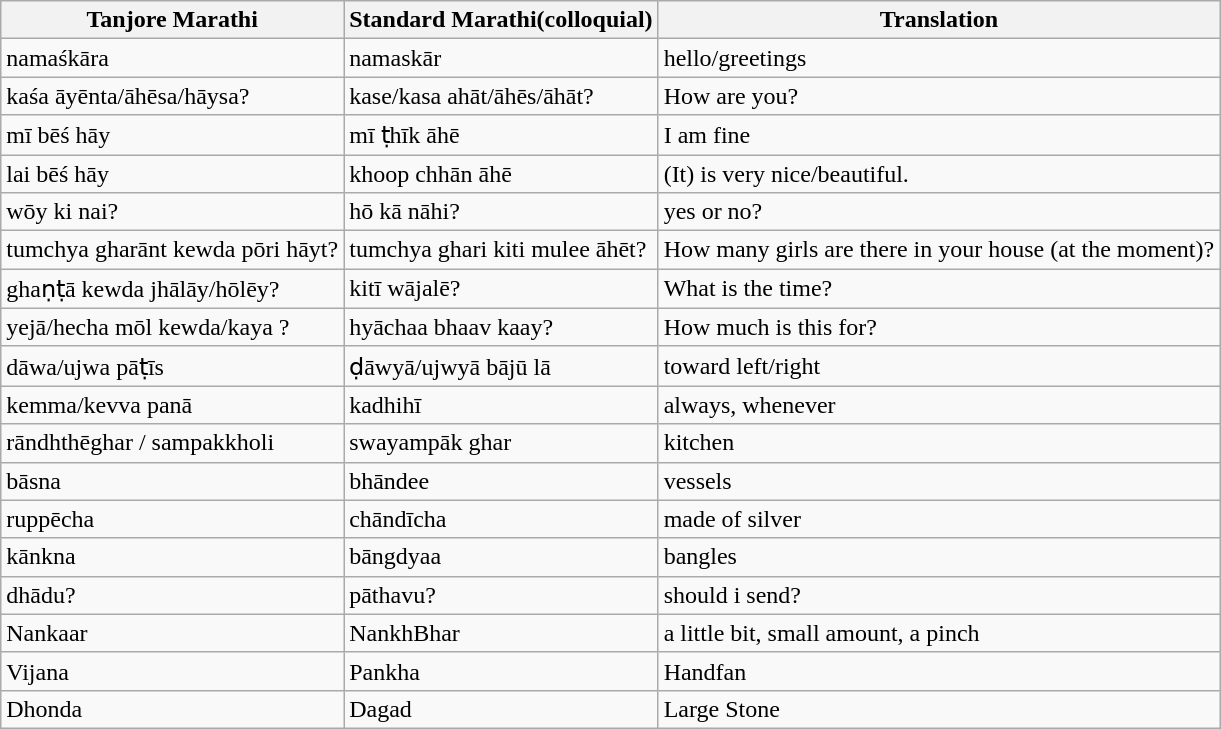<table class="wikitable" border="1">
<tr>
<th>Tanjore Marathi</th>
<th>Standard Marathi(colloquial)</th>
<th>Translation</th>
</tr>
<tr>
<td>namaśkāra</td>
<td>namaskār</td>
<td>hello/greetings</td>
</tr>
<tr>
<td>kaśa āyēnta/āhēsa/hāysa?</td>
<td>kase/kasa ahāt/āhēs/āhāt?</td>
<td>How are you?</td>
</tr>
<tr>
<td>mī bēś hāy</td>
<td>mī ṭhīk āhē</td>
<td>I am fine</td>
</tr>
<tr>
<td>lai bēś hāy</td>
<td>khoop chhān āhē</td>
<td>(It) is very nice/beautiful.</td>
</tr>
<tr>
<td>wōy ki nai?</td>
<td>hō kā nāhi?</td>
<td>yes or no?</td>
</tr>
<tr>
<td>tumchya gharānt kewda pōri hāyt?</td>
<td>tumchya ghari kiti mulee āhēt?</td>
<td>How many girls are there in your house (at the moment)?</td>
</tr>
<tr>
<td>ghaṇṭā kewda jhālāy/hōlēy?</td>
<td>kitī wājalē?</td>
<td>What is the time?</td>
</tr>
<tr>
<td>yejā/hecha mōl kewda/kaya ?</td>
<td>hyāchaa bhaav kaay?</td>
<td>How much is this for?</td>
</tr>
<tr>
<td>dāwa/ujwa pāṭīs</td>
<td>ḍāwyā/ujwyā bājū lā</td>
<td>toward left/right</td>
</tr>
<tr>
<td>kemma/kevva panā</td>
<td>kadhihī</td>
<td>always, whenever</td>
</tr>
<tr>
<td>rāndhthēghar / sampakkholi</td>
<td>swayampāk ghar</td>
<td>kitchen</td>
</tr>
<tr>
<td>bāsna</td>
<td>bhāndee</td>
<td>vessels</td>
</tr>
<tr>
<td>ruppēcha</td>
<td>chāndīcha</td>
<td>made of silver</td>
</tr>
<tr>
<td>kānkna</td>
<td>bāngdyaa</td>
<td>bangles</td>
</tr>
<tr>
<td>dhādu?</td>
<td>pāthavu?</td>
<td>should i send?</td>
</tr>
<tr>
<td>Nankaar</td>
<td>NankhBhar</td>
<td>a little bit, small amount, a pinch</td>
</tr>
<tr>
<td>Vijana</td>
<td>Pankha</td>
<td>Handfan</td>
</tr>
<tr>
<td>Dhonda</td>
<td>Dagad</td>
<td>Large Stone</td>
</tr>
</table>
